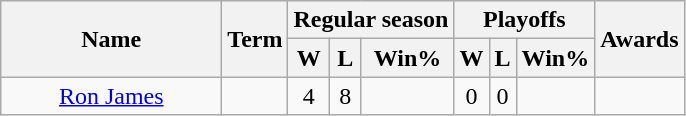<table class="wikitable">
<tr>
<th rowspan="2" style="width:140px;">Name</th>
<th rowspan="2">Term</th>
<th colspan="3">Regular season</th>
<th colspan="3">Playoffs</th>
<th rowspan="2">Awards</th>
</tr>
<tr>
<th>W</th>
<th>L</th>
<th>Win%</th>
<th>W</th>
<th>L</th>
<th>Win%</th>
</tr>
<tr>
<td style="text-align:center;"><a href='#'>Ron James</a></td>
<td style="text-align:center;"></td>
<td style="text-align:center;">4</td>
<td style="text-align:center;">8</td>
<td style="text-align:center;"></td>
<td style="text-align:center;">0</td>
<td style="text-align:center;">0</td>
<td style="text-align:center;"></td>
<td style="text-align:center;"></td>
</tr>
</table>
